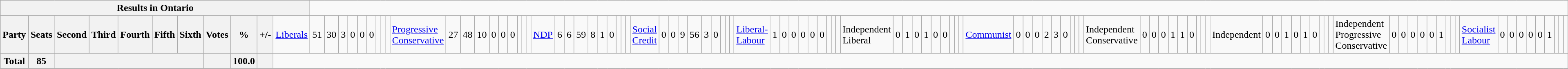<table class="wikitable">
<tr>
<th colspan=12>Results in Ontario</th>
</tr>
<tr>
<th colspan=2>Party</th>
<th>Seats</th>
<th>Second</th>
<th>Third</th>
<th>Fourth</th>
<th>Fifth</th>
<th>Sixth</th>
<th>Votes</th>
<th>%</th>
<th>+/-<br></th>
<td><a href='#'>Liberals</a></td>
<td align="right">51</td>
<td align="right">30</td>
<td align="right">3</td>
<td align="right">0</td>
<td align="right">0</td>
<td align="right">0</td>
<td align="right"></td>
<td align="right"></td>
<td align="right"><br></td>
<td><a href='#'>Progressive Conservative</a></td>
<td align="right">27</td>
<td align="right">48</td>
<td align="right">10</td>
<td align="right">0</td>
<td align="right">0</td>
<td align="right">0</td>
<td align="right"></td>
<td align="right"></td>
<td align="right"><br></td>
<td><a href='#'>NDP</a></td>
<td align="right">6</td>
<td align="right">6</td>
<td align="right">59</td>
<td align="right">8</td>
<td align="right">1</td>
<td align="right">0</td>
<td align="right"></td>
<td align="right"></td>
<td align="right"><br></td>
<td><a href='#'>Social Credit</a></td>
<td align="right">0</td>
<td align="right">0</td>
<td align="right">9</td>
<td align="right">56</td>
<td align="right">3</td>
<td align="right">0</td>
<td align="right"></td>
<td align="right"></td>
<td align="right"><br></td>
<td><a href='#'>Liberal-Labour</a></td>
<td align="right">1</td>
<td align="right">0</td>
<td align="right">0</td>
<td align="right">0</td>
<td align="right">0</td>
<td align="right">0</td>
<td align="right"></td>
<td align="right"></td>
<td align="right"><br></td>
<td>Independent Liberal</td>
<td align="right">0</td>
<td align="right">1</td>
<td align="right">0</td>
<td align="right">1</td>
<td align="right">0</td>
<td align="right">0</td>
<td align="right"></td>
<td align="right"></td>
<td align="right"><br></td>
<td><a href='#'>Communist</a></td>
<td align="right">0</td>
<td align="right">0</td>
<td align="right">0</td>
<td align="right">2</td>
<td align="right">3</td>
<td align="right">0</td>
<td align="right"></td>
<td align="right"></td>
<td align="right"><br></td>
<td>Independent Conservative</td>
<td align="right">0</td>
<td align="right">0</td>
<td align="right">0</td>
<td align="right">1</td>
<td align="right">1</td>
<td align="right">0</td>
<td align="right"></td>
<td align="right"></td>
<td align="right"><br></td>
<td>Independent</td>
<td align="right">0</td>
<td align="right">0</td>
<td align="right">1</td>
<td align="right">0</td>
<td align="right">1</td>
<td align="right">0</td>
<td align="right"></td>
<td align="right"></td>
<td align="right"><br></td>
<td>Independent Progressive Conservative</td>
<td align="right">0</td>
<td align="right">0</td>
<td align="right">0</td>
<td align="right">0</td>
<td align="right">0</td>
<td align="right">1</td>
<td align="right"></td>
<td align="right"></td>
<td align="right"><br></td>
<td><a href='#'>Socialist Labour</a></td>
<td align="right">0</td>
<td align="right">0</td>
<td align="right">0</td>
<td align="right">0</td>
<td align="right">0</td>
<td align="right">1</td>
<td align="right"></td>
<td align="right"></td>
<td align="right"></td>
</tr>
<tr>
<th colspan="2">Total</th>
<th>85</th>
<th colspan="5"></th>
<th></th>
<th>100.0</th>
<th></th>
</tr>
</table>
